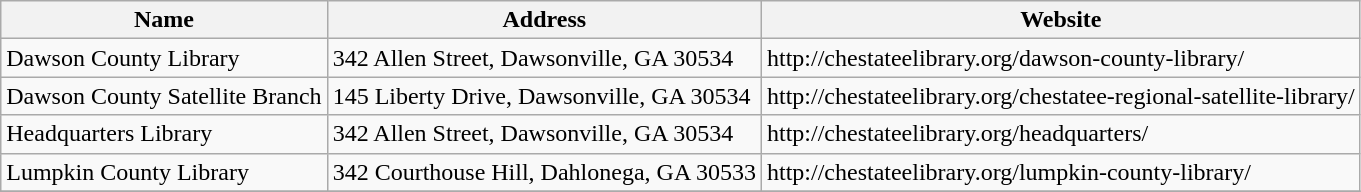<table class="wikitable">
<tr>
<th>Name</th>
<th>Address</th>
<th>Website</th>
</tr>
<tr>
<td>Dawson County Library</td>
<td>342 Allen Street, Dawsonville, GA 30534</td>
<td>http://chestateelibrary.org/dawson-county-library/</td>
</tr>
<tr>
<td>Dawson County Satellite Branch</td>
<td>145 Liberty Drive, Dawsonville, GA 30534</td>
<td>http://chestateelibrary.org/chestatee-regional-satellite-library/</td>
</tr>
<tr>
<td>Headquarters Library</td>
<td>342 Allen Street, Dawsonville, GA 30534</td>
<td>http://chestateelibrary.org/headquarters/</td>
</tr>
<tr>
<td>Lumpkin County Library</td>
<td>342 Courthouse Hill, Dahlonega, GA 30533</td>
<td>http://chestateelibrary.org/lumpkin-county-library/</td>
</tr>
<tr>
</tr>
</table>
